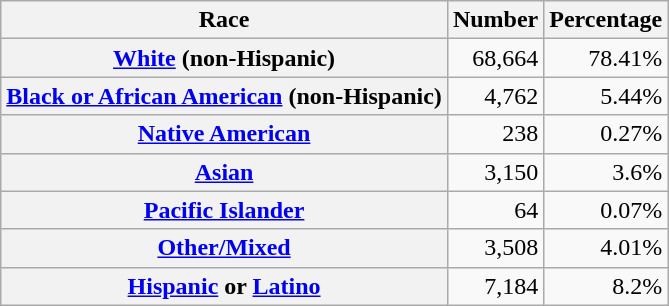<table class="wikitable" style="text-align:right">
<tr>
<th scope="col">Race</th>
<th scope="col">Number</th>
<th scope="col">Percentage</th>
</tr>
<tr>
<th scope="row"><a href='#'>White</a> (non-Hispanic)</th>
<td>68,664</td>
<td>78.41%</td>
</tr>
<tr>
<th scope="row"><a href='#'>Black or African American</a> (non-Hispanic)</th>
<td>4,762</td>
<td>5.44%</td>
</tr>
<tr>
<th scope="row"><a href='#'>Native American</a></th>
<td>238</td>
<td>0.27%</td>
</tr>
<tr>
<th scope="row"><a href='#'>Asian</a></th>
<td>3,150</td>
<td>3.6%</td>
</tr>
<tr>
<th scope="row"><a href='#'>Pacific Islander</a></th>
<td>64</td>
<td>0.07%</td>
</tr>
<tr>
<th scope="row"><a href='#'>Other/Mixed</a></th>
<td>3,508</td>
<td>4.01%</td>
</tr>
<tr>
<th scope="row"><a href='#'>Hispanic</a> or <a href='#'>Latino</a></th>
<td>7,184</td>
<td>8.2%</td>
</tr>
</table>
